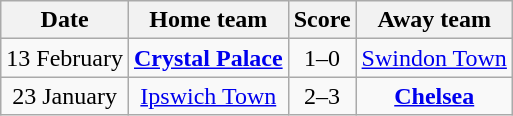<table class="wikitable" style="text-align: center">
<tr>
<th>Date</th>
<th>Home team</th>
<th>Score</th>
<th>Away team</th>
</tr>
<tr>
<td>13 February</td>
<td><strong><a href='#'>Crystal Palace</a></strong></td>
<td>1–0</td>
<td><a href='#'>Swindon Town</a></td>
</tr>
<tr>
<td>23 January</td>
<td><a href='#'>Ipswich Town</a></td>
<td>2–3</td>
<td><strong><a href='#'>Chelsea</a></strong></td>
</tr>
</table>
